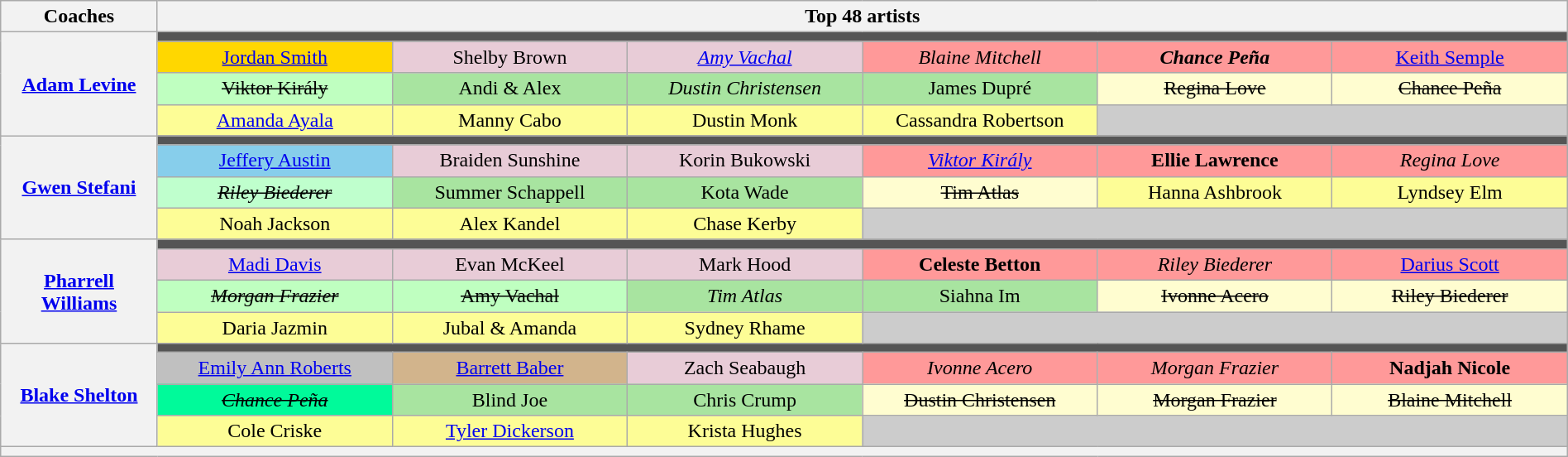<table class="wikitable" style="text-align:center; width:100%;">
<tr>
<th scope="col" style="width:10%;">Coaches</th>
<th colspan="6" style="width:90%;">Top 48 artists</th>
</tr>
<tr>
<th rowspan="4"><a href='#'>Adam Levine</a></th>
<td colspan="6" style="background:#555;"></td>
</tr>
<tr>
<td style="background:gold" width="15%"><a href='#'>Jordan Smith</a></td>
<td style="background:#E8CCD7;" width="15%">Shelby Brown</td>
<td style="background:#E8CCD7;" width="15%"><em><a href='#'>Amy Vachal</a></em></td>
<td style="background:#f99;" width="15%"><em>Blaine Mitchell</em></td>
<td style="background:#f99;" width="15%"><strong><em>Chance Peña</em></strong></td>
<td style="background:#f99;" width="15%"><a href='#'>Keith Semple</a></td>
</tr>
<tr>
<td style="background:#BFFFC0;"><s>Viktor Király</s></td>
<td style="background:#A8E4A0;">Andi & Alex</td>
<td style="background:#A8E4A0;"><em>Dustin Christensen</em></td>
<td style="background:#A8E4A0;">James Dupré</td>
<td style="background:#FFFDD0;"><s>Regina Love</s></td>
<td style="background:#FFFDD0;"><s>Chance Peña</s></td>
</tr>
<tr>
<td style="background:#FDFD96;"><a href='#'>Amanda Ayala</a></td>
<td style="background:#FDFD96;">Manny Cabo</td>
<td style="background:#FDFD96;">Dustin Monk</td>
<td style="background:#FDFD96;">Cassandra Robertson</td>
<td style="background:#ccc;" colspan="2"></td>
</tr>
<tr>
<th rowspan="4"><a href='#'>Gwen Stefani</a></th>
<td colspan="6" style="background:#555;"></td>
</tr>
<tr>
<td style="background:skyblue;"><a href='#'>Jeffery Austin</a></td>
<td style="background:#E8CCD7;">Braiden Sunshine</td>
<td style="background:#E8CCD7;">Korin Bukowski</td>
<td style="background:#f99;"><em><a href='#'>Viktor Király</a></em></td>
<td style="background:#f99;"><strong>Ellie Lawrence</strong></td>
<td style="background:#f99;"><em>Regina Love</em></td>
</tr>
<tr>
<td style="background:#BFFFCD;"><s><em>Riley Biederer</em></s></td>
<td style="background:#A8E4A0;">Summer Schappell</td>
<td style="background:#A8E4A0;">Kota Wade</td>
<td style="background:#FFFDD0;"><s>Tim Atlas</s></td>
<td style="background:#fdfd96;">Hanna Ashbrook</td>
<td style="background:#fdfd96;">Lyndsey Elm</td>
</tr>
<tr>
<td style="background:#fdfd96;">Noah Jackson</td>
<td style="background:#fdfd96;">Alex Kandel</td>
<td style="background:#fdfd96;">Chase Kerby</td>
<td style="background:#ccc;" colspan="3"></td>
</tr>
<tr>
<th rowspan="4"><a href='#'>Pharrell Williams</a></th>
<td colspan="6" style="background:#555;"></td>
</tr>
<tr>
<td style="background:#E8CCD7;"><a href='#'>Madi Davis</a></td>
<td style="background:#E8CCD7;">Evan McKeel</td>
<td style="background:#E8CCD7;">Mark Hood</td>
<td style="background:#f99;"><strong>Celeste Betton</strong></td>
<td style="background:#f99;"><em>Riley Biederer</em></td>
<td style="background:#f99;"><a href='#'>Darius Scott</a></td>
</tr>
<tr>
<td style="background:#BFFFC0;"><s><em>Morgan Frazier</em></s></td>
<td style="background:#BFFFC0;"><s>Amy Vachal</s></td>
<td style="background:#A8E4A0;"><em>Tim Atlas</em></td>
<td style="background:#A8E4A0;">Siahna Im</td>
<td style="background:#FFFDD0;"><s>Ivonne Acero</s></td>
<td style="background:#FFFDD0;"><s>Riley Biederer</s></td>
</tr>
<tr>
<td style="background:#fdfd96;">Daria Jazmin</td>
<td style="background:#fdfd96;">Jubal & Amanda</td>
<td style="background:#fdfd96;">Sydney Rhame</td>
<td style="background:#ccc;" colspan="3"></td>
</tr>
<tr>
<th rowspan="4"><a href='#'>Blake Shelton</a></th>
<td colspan="6" style="background:#555;"></td>
</tr>
<tr>
<td style="background:silver;"><a href='#'>Emily Ann Roberts</a></td>
<td style="background:tan;"><a href='#'>Barrett Baber</a></td>
<td style="background:#E8CCD7;">Zach Seabaugh</td>
<td style="background:#f99;"><em>Ivonne Acero</em></td>
<td style="background:#f99;"><em>Morgan Frazier</em></td>
<td style="background:#f99;"><strong>Nadjah Nicole</strong></td>
</tr>
<tr>
<td style="background:#00fa9a;"><s><em>Chance Peña</em></s></td>
<td style="background:#A8E4A0;">Blind Joe</td>
<td style="background:#A8E4A0;">Chris Crump</td>
<td style="background:#FFFDD0;"><s>Dustin Christensen</s></td>
<td style="background:#FFFDD0;"><s>Morgan Frazier</s></td>
<td style="background:#FFFDD0;"><s>Blaine Mitchell</s></td>
</tr>
<tr>
<td style="background:#fdfd96">Cole Criske</td>
<td style="background:#fdfd96;"><a href='#'>Tyler Dickerson</a></td>
<td style="background:#fdfd96;">Krista Hughes</td>
<td style="background:#ccc;" colspan="3"></td>
</tr>
<tr>
<th style="line-height:12px; text-align:center;" colspan="7"></th>
</tr>
</table>
